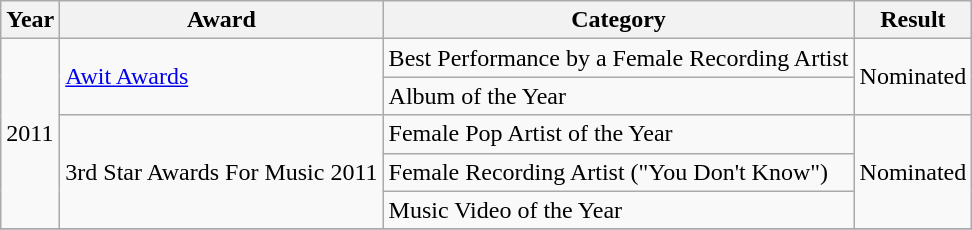<table class="wikitable">
<tr>
<th>Year</th>
<th>Award</th>
<th>Category</th>
<th>Result</th>
</tr>
<tr>
<td rowspan="5">2011</td>
<td rowspan="2"><a href='#'>Awit Awards</a></td>
<td>Best Performance by a Female Recording Artist</td>
<td rowspan="2">Nominated</td>
</tr>
<tr>
<td>Album of the Year</td>
</tr>
<tr>
<td rowspan="3">3rd Star Awards For Music 2011</td>
<td>Female Pop Artist of the Year</td>
<td rowspan="3">Nominated</td>
</tr>
<tr>
<td>Female Recording Artist ("You Don't Know")</td>
</tr>
<tr>
<td>Music Video of the Year</td>
</tr>
<tr>
</tr>
</table>
